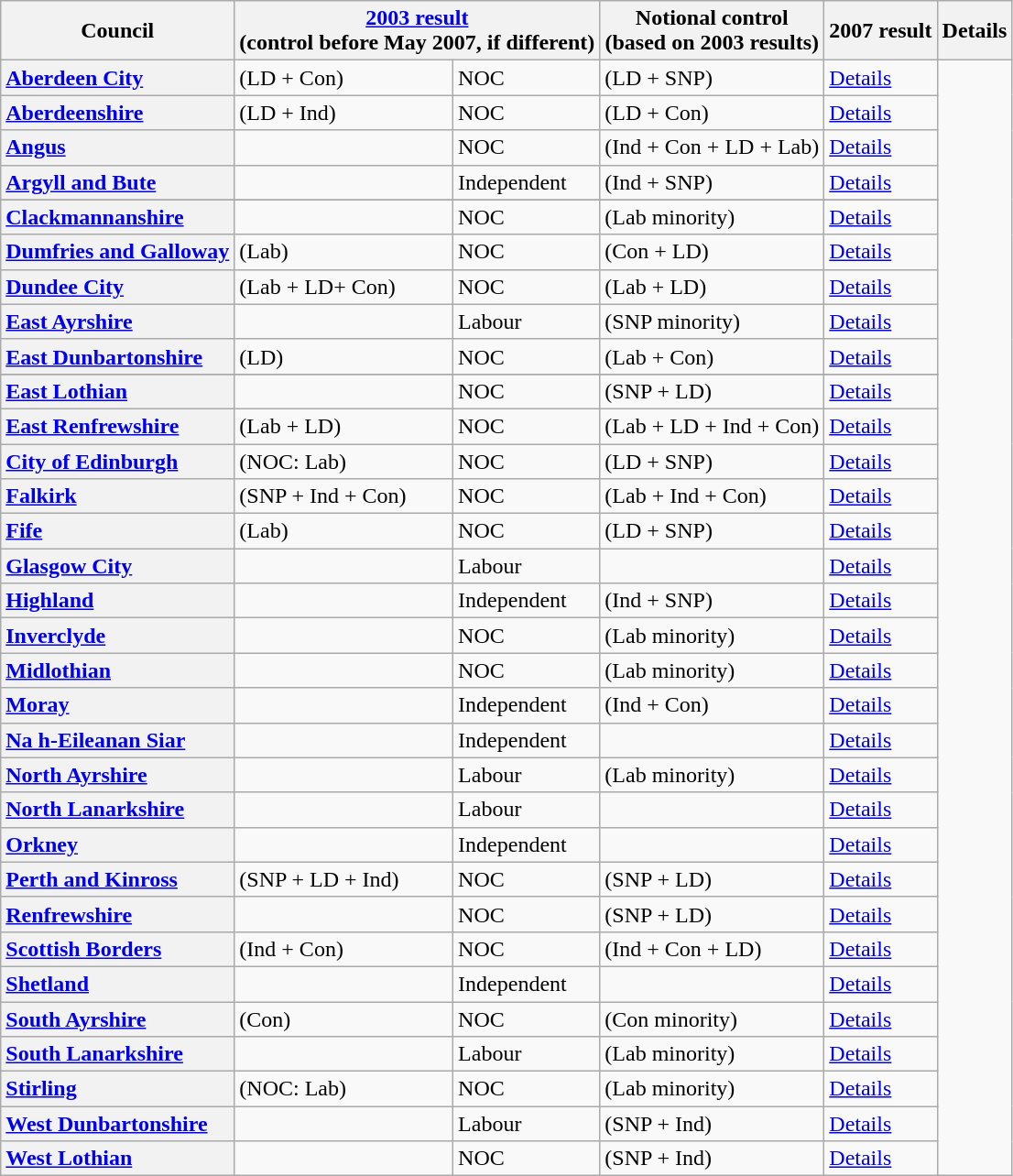<table class="wikitable">
<tr>
<th scope="col">Council</th>
<th scope="col"  colspan="2"><a href='#'>2003 result</a><br>(control before May 2007, if different)</th>
<th scope="col">Notional control<br>(based on 2003 results)</th>
<th scope="col" colspan="2">2007 result</th>
<th scope="col">Details</th>
</tr>
<tr>
<th scope="row" style="text-align: left;"><a href='#'>Aberdeen City</a></th>
<td> (LD + Con)</td>
<td>NOC</td>
<td> (LD + SNP)</td>
<td><a href='#'>Details</a></td>
</tr>
<tr>
<th scope="row" style="text-align: left;"><a href='#'>Aberdeenshire</a></th>
<td> (LD + Ind)</td>
<td>NOC</td>
<td> (LD + Con)</td>
<td><a href='#'>Details</a></td>
</tr>
<tr>
<th scope="row" style="text-align: left;"><a href='#'>Angus</a></th>
<td></td>
<td>NOC</td>
<td> (Ind + Con + LD + Lab)</td>
<td><a href='#'>Details</a></td>
</tr>
<tr>
<th scope="row" style="text-align: left;"><a href='#'>Argyll and Bute</a></th>
<td></td>
<td>Independent</td>
<td> (Ind + SNP)</td>
<td><a href='#'>Details</a></td>
</tr>
<tr>
</tr>
<tr>
<th scope="row" style="text-align: left;"><a href='#'>Clackmannanshire</a></th>
<td></td>
<td>NOC</td>
<td> (Lab minority)</td>
<td><a href='#'>Details</a></td>
</tr>
<tr>
<th scope="row" style="text-align: left;"><a href='#'>Dumfries and Galloway</a></th>
<td> (Lab)</td>
<td>NOC</td>
<td> (Con + LD)</td>
<td><a href='#'>Details</a></td>
</tr>
<tr>
<th scope="row" style="text-align: left;"><a href='#'>Dundee City</a></th>
<td> (Lab + LD+ Con)</td>
<td>NOC</td>
<td> (Lab + LD)</td>
<td><a href='#'>Details</a></td>
</tr>
<tr>
<th scope="row" style="text-align: left;"><a href='#'>East Ayrshire</a></th>
<td></td>
<td>Labour</td>
<td> (SNP minority)</td>
<td><a href='#'>Details</a></td>
</tr>
<tr>
<th scope="row" style="text-align: left;"><a href='#'>East Dunbartonshire</a></th>
<td> (LD)</td>
<td>NOC</td>
<td> (Lab + Con)</td>
<td><a href='#'>Details</a></td>
</tr>
<tr>
</tr>
<tr>
<th scope="row" style="text-align: left;"><a href='#'>East Lothian</a></th>
<td></td>
<td>NOC</td>
<td> (SNP + LD)</td>
<td><a href='#'>Details</a></td>
</tr>
<tr>
<th scope="row" style="text-align: left;"><a href='#'>East Renfrewshire</a></th>
<td> (Lab + LD)</td>
<td>NOC</td>
<td> (Lab + LD + Ind + Con)</td>
<td><a href='#'>Details</a></td>
</tr>
<tr>
<th scope="row" style="text-align: left;"><a href='#'>City of Edinburgh</a></th>
<td> (NOC: Lab)</td>
<td>NOC</td>
<td> (LD + SNP)</td>
<td><a href='#'>Details</a></td>
</tr>
<tr>
<th scope="row" style="text-align: left;"><a href='#'>Falkirk</a></th>
<td> (SNP + Ind + Con)</td>
<td>NOC</td>
<td> (Lab + Ind + Con)</td>
<td><a href='#'>Details</a></td>
</tr>
<tr>
<th scope="row" style="text-align: left;"><a href='#'>Fife</a></th>
<td> (Lab)</td>
<td>NOC</td>
<td> (LD + SNP)</td>
<td><a href='#'>Details</a></td>
</tr>
<tr>
<th scope="row" style="text-align: left;"><a href='#'>Glasgow City</a></th>
<td></td>
<td>Labour</td>
<td></td>
<td><a href='#'>Details</a></td>
</tr>
<tr>
<th scope="row" style="text-align: left;"><a href='#'>Highland</a></th>
<td></td>
<td>Independent</td>
<td> (Ind + SNP)</td>
<td><a href='#'>Details</a></td>
</tr>
<tr>
<th scope="row" style="text-align: left;"><a href='#'>Inverclyde</a></th>
<td></td>
<td>NOC</td>
<td> (Lab minority)</td>
<td><a href='#'>Details</a></td>
</tr>
<tr>
<th scope="row" style="text-align: left;"><a href='#'>Midlothian</a></th>
<td></td>
<td>NOC</td>
<td> (Lab minority)</td>
<td><a href='#'>Details</a></td>
</tr>
<tr>
<th scope="row" style="text-align: left;"><a href='#'>Moray</a></th>
<td></td>
<td>Independent</td>
<td> (Ind + Con)</td>
<td><a href='#'>Details</a></td>
</tr>
<tr>
<th scope="row" style="text-align: left;"><a href='#'>Na h-Eileanan Siar</a></th>
<td></td>
<td>Independent</td>
<td></td>
<td><a href='#'>Details</a></td>
</tr>
<tr>
<th scope="row" style="text-align: left;"><a href='#'>North Ayrshire</a></th>
<td></td>
<td>Labour</td>
<td> (Lab minority)</td>
<td><a href='#'>Details</a></td>
</tr>
<tr>
<th scope="row" style="text-align: left;"><a href='#'>North Lanarkshire</a></th>
<td></td>
<td>Labour</td>
<td></td>
<td><a href='#'>Details</a></td>
</tr>
<tr>
<th scope="row" style="text-align: left;"><a href='#'>Orkney</a></th>
<td></td>
<td>Independent</td>
<td></td>
<td><a href='#'>Details</a></td>
</tr>
<tr>
<th scope="row" style="text-align: left;"><a href='#'>Perth and Kinross</a></th>
<td> (SNP + LD + Ind)</td>
<td>NOC</td>
<td> (SNP + LD)</td>
<td><a href='#'>Details</a></td>
</tr>
<tr>
<th scope="row" style="text-align: left;"><a href='#'>Renfrewshire</a></th>
<td></td>
<td>NOC</td>
<td> (SNP + LD)</td>
<td><a href='#'>Details</a></td>
</tr>
<tr>
<th scope="row" style="text-align: left;"><a href='#'>Scottish Borders</a></th>
<td> (Ind + Con)</td>
<td>NOC</td>
<td> (Ind + Con + LD)</td>
<td><a href='#'>Details</a></td>
</tr>
<tr>
<th scope="row" style="text-align: left;"><a href='#'>Shetland</a></th>
<td></td>
<td>Independent</td>
<td></td>
<td><a href='#'>Details</a></td>
</tr>
<tr>
<th scope="row" style="text-align: left;"><a href='#'>South Ayrshire</a></th>
<td> (Con)</td>
<td>NOC</td>
<td> (Con minority)</td>
<td><a href='#'>Details</a></td>
</tr>
<tr>
<th scope="row" style="text-align: left;"><a href='#'>South Lanarkshire</a></th>
<td></td>
<td>Labour</td>
<td> (Lab minority)</td>
<td><a href='#'>Details</a></td>
</tr>
<tr>
<th scope="row" style="text-align: left;"><a href='#'>Stirling</a></th>
<td> (NOC: Lab)</td>
<td>NOC</td>
<td> (Lab minority)</td>
<td><a href='#'>Details</a></td>
</tr>
<tr>
<th scope="row" style="text-align: left;"><a href='#'>West Dunbartonshire</a></th>
<td></td>
<td>Labour</td>
<td> (SNP + Ind)</td>
<td><a href='#'>Details</a></td>
</tr>
<tr>
<th scope="row" style="text-align: left;"><a href='#'>West Lothian</a></th>
<td></td>
<td>NOC</td>
<td> (SNP + Ind)</td>
<td><a href='#'>Details</a></td>
</tr>
</table>
